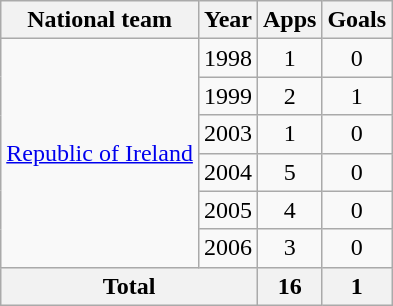<table class="wikitable" style="text-align:center">
<tr>
<th>National team</th>
<th>Year</th>
<th>Apps</th>
<th>Goals</th>
</tr>
<tr>
<td rowspan="6"><a href='#'>Republic of Ireland</a></td>
<td>1998</td>
<td>1</td>
<td>0</td>
</tr>
<tr>
<td>1999</td>
<td>2</td>
<td>1</td>
</tr>
<tr>
<td>2003</td>
<td>1</td>
<td>0</td>
</tr>
<tr>
<td>2004</td>
<td>5</td>
<td>0</td>
</tr>
<tr>
<td>2005</td>
<td>4</td>
<td>0</td>
</tr>
<tr>
<td>2006</td>
<td>3</td>
<td>0</td>
</tr>
<tr>
<th colspan="2">Total</th>
<th>16</th>
<th>1</th>
</tr>
</table>
